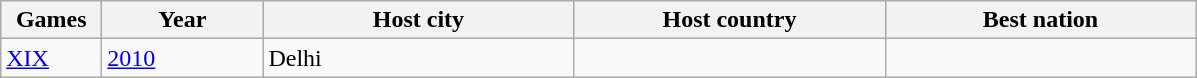<table class=wikitable>
<tr>
<th width=60>Games</th>
<th width=100>Year</th>
<th width=200>Host city</th>
<th width=200>Host country</th>
<th width=200>Best nation</th>
</tr>
<tr>
<td><a href='#'>XIX</a></td>
<td><a href='#'>2010</a></td>
<td>Delhi</td>
<td></td>
<td></td>
</tr>
</table>
